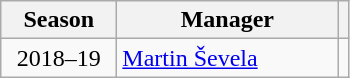<table class="wikitable">
<tr>
<th style="width:70px;">Season</th>
<th style="width:140px;">Manager</th>
<th></th>
</tr>
<tr>
<td style="text-align:center;">2018–19</td>
<td> <a href='#'>Martin Ševela</a></td>
<td></td>
</tr>
</table>
